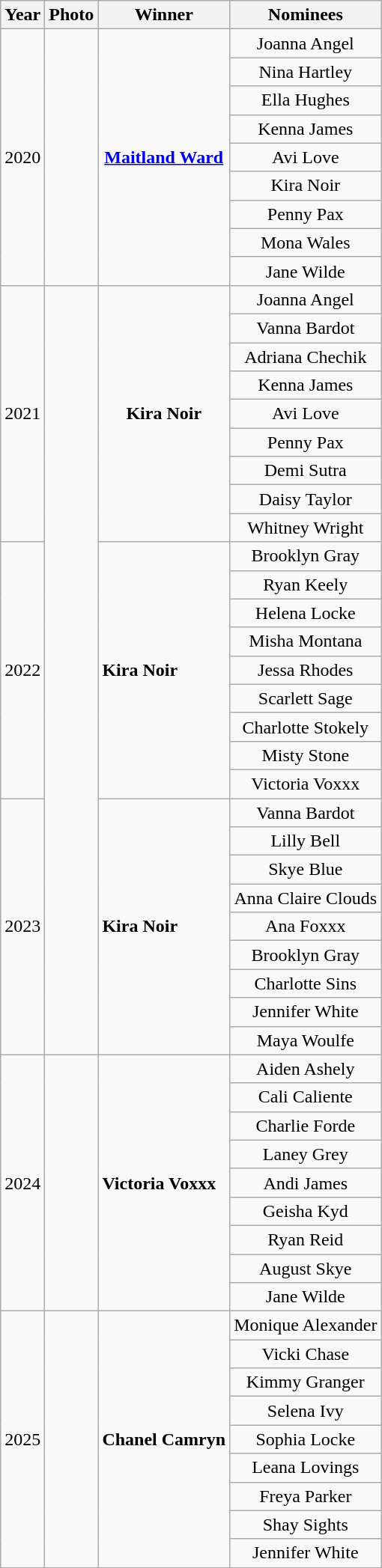<table class=wikitable>
<tr>
<th>Year</th>
<th>Photo</th>
<th>Winner<br></th>
<th>Nominees<br></th>
</tr>
<tr>
<td rowspan=9 align=center>2020</td>
<td rowspan=9 align=center></td>
<td rowspan=9 align=center><strong><a href='#'>Maitland Ward</a></strong><br></td>
<td align=center>Joanna Angel<br></td>
</tr>
<tr>
<td align=center>Nina Hartley<br></td>
</tr>
<tr>
<td align=center>Ella Hughes<br></td>
</tr>
<tr>
<td align=center>Kenna James<br></td>
</tr>
<tr>
<td align=center>Avi Love<br></td>
</tr>
<tr>
<td align=center>Kira Noir<br></td>
</tr>
<tr>
<td align=center>Penny Pax<br></td>
</tr>
<tr>
<td align=center>Mona Wales<br></td>
</tr>
<tr>
<td align=center>Jane Wilde<br></td>
</tr>
<tr>
<td rowspan=9 align=center>2021</td>
<td rowspan="27" align="center"></td>
<td rowspan=9 align=center><strong>Kira Noir</strong><br></td>
<td align=center>Joanna Angel<br></td>
</tr>
<tr>
<td align=center>Vanna Bardot<br></td>
</tr>
<tr>
<td align=center>Adriana Chechik<br></td>
</tr>
<tr>
<td align=center>Kenna James<br></td>
</tr>
<tr>
<td align=center>Avi Love<br></td>
</tr>
<tr>
<td align=center>Penny Pax<br></td>
</tr>
<tr>
<td align=center>Demi Sutra<br></td>
</tr>
<tr>
<td align=center>Daisy Taylor<br></td>
</tr>
<tr>
<td align=center>Whitney Wright<br></td>
</tr>
<tr>
<td rowspan="9">2022</td>
<td rowspan="9"><strong>Kira Noir</strong><br></td>
<td align=center>Brooklyn Gray <br></td>
</tr>
<tr>
<td align=center>Ryan Keely<br></td>
</tr>
<tr>
<td align=center>Helena Locke<br></td>
</tr>
<tr>
<td align=center>Misha Montana<br></td>
</tr>
<tr>
<td align=center>Jessa Rhodes<br></td>
</tr>
<tr>
<td align=center>Scarlett Sage<br></td>
</tr>
<tr>
<td align=center>Charlotte Stokely<br></td>
</tr>
<tr>
<td align=center>Misty Stone<br></td>
</tr>
<tr>
<td align=center>Victoria Voxxx<br></td>
</tr>
<tr>
<td rowspan="9">2023</td>
<td rowspan="9"><strong>Kira Noir</strong><br></td>
<td align=center>Vanna Bardot<br></td>
</tr>
<tr>
<td align=center>Lilly Bell<br></td>
</tr>
<tr>
<td align=center>Skye Blue<br></td>
</tr>
<tr>
<td align=center>Anna Claire Clouds<br></td>
</tr>
<tr>
<td align=center>Ana Foxxx<br></td>
</tr>
<tr>
<td align=center>Brooklyn Gray<br></td>
</tr>
<tr>
<td align=center>Charlotte Sins<br></td>
</tr>
<tr>
<td align=center>Jennifer White<br></td>
</tr>
<tr>
<td align=center>Maya Woulfe<br></td>
</tr>
<tr>
<td rowspan="9">2024</td>
<td rowspan="9"></td>
<td rowspan="9"><strong>Victoria Voxxx</strong><br></td>
<td align=center>Aiden Ashely<br></td>
</tr>
<tr>
<td align=center>Cali Caliente<br></td>
</tr>
<tr>
<td align=center>Charlie Forde<br></td>
</tr>
<tr>
<td align=center>Laney Grey<br></td>
</tr>
<tr>
<td align=center>Andi James<br></td>
</tr>
<tr>
<td align=center>Geisha Kyd<br></td>
</tr>
<tr>
<td align=center>Ryan Reid<br></td>
</tr>
<tr>
<td align=center>August Skye<br></td>
</tr>
<tr>
<td align=center>Jane Wilde<br></td>
</tr>
<tr>
<td rowspan="9">2025</td>
<td rowspan="9"></td>
<td rowspan="9"><strong>Chanel Camryn</strong><br></td>
<td align=center>Monique Alexander<br></td>
</tr>
<tr>
<td align=center>Vicki Chase<br></td>
</tr>
<tr>
<td align=center>Kimmy Granger<br></td>
</tr>
<tr>
<td align=center>Selena Ivy<br></td>
</tr>
<tr>
<td align=center>Sophia Locke<br></td>
</tr>
<tr>
<td align=center>Leana Lovings<br></td>
</tr>
<tr>
<td align=center>Freya Parker<br></td>
</tr>
<tr>
<td align=center>Shay Sights<br></td>
</tr>
<tr>
<td align=center>Jennifer White<br></td>
</tr>
</table>
